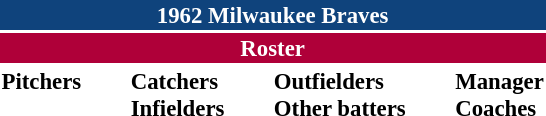<table class="toccolours" style="font-size: 95%;">
<tr>
<th colspan="10" style="background-color: #0f437c; color: white; text-align: center;">1962 Milwaukee Braves</th>
</tr>
<tr>
<td colspan="10" style="background-color:#af0039; color: white; text-align: center;"><strong>Roster</strong></td>
</tr>
<tr>
<td valign="top"><strong>Pitchers</strong><br>














</td>
<td width="25px"></td>
<td valign="top"><strong>Catchers</strong><br>


<strong>Infielders</strong>







</td>
<td width="25px"></td>
<td valign="top"><strong>Outfielders</strong><br>








<strong>Other batters</strong>
</td>
<td width="25px"></td>
<td valign="top"><strong>Manager</strong><br>
<strong>Coaches</strong>



</td>
</tr>
</table>
